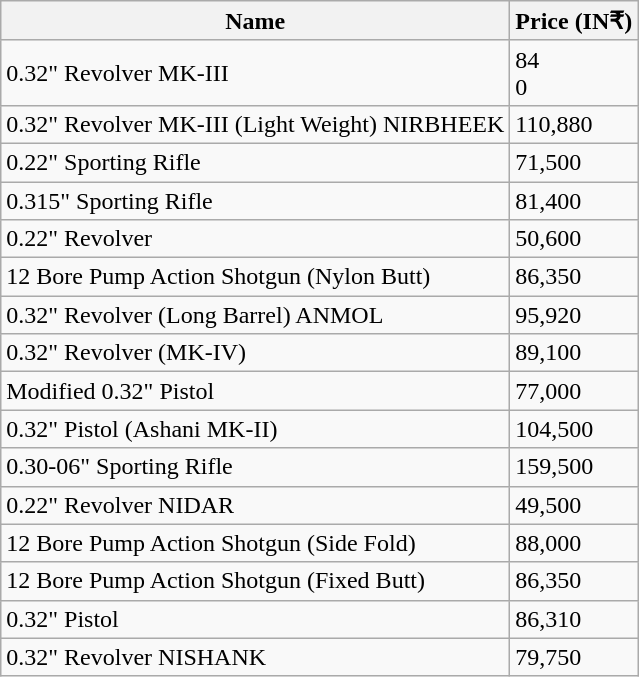<table class="wikitable sortable">
<tr>
<th>Name</th>
<th>Price (IN₹)</th>
</tr>
<tr>
<td>0.32" Revolver MK-III</td>
<td>84<br>0</td>
</tr>
<tr>
<td>0.32" Revolver MK-III (Light Weight) NIRBHEEK</td>
<td>110,880</td>
</tr>
<tr>
<td>0.22" Sporting Rifle</td>
<td>71,500</td>
</tr>
<tr>
<td>0.315" Sporting Rifle</td>
<td>81,400</td>
</tr>
<tr>
<td>0.22" Revolver</td>
<td>50,600</td>
</tr>
<tr>
<td>12 Bore Pump Action Shotgun (Nylon Butt)</td>
<td>86,350</td>
</tr>
<tr>
<td>0.32" Revolver (Long Barrel) ANMOL</td>
<td>95,920</td>
</tr>
<tr>
<td>0.32" Revolver (MK-IV)</td>
<td>89,100</td>
</tr>
<tr>
<td>Modified 0.32" Pistol</td>
<td>77,000</td>
</tr>
<tr>
<td>0.32" Pistol (Ashani MK-II)</td>
<td>104,500</td>
</tr>
<tr>
<td>0.30-06" Sporting Rifle</td>
<td>159,500</td>
</tr>
<tr>
<td>0.22" Revolver NIDAR</td>
<td>49,500</td>
</tr>
<tr>
<td>12 Bore Pump Action Shotgun (Side Fold)</td>
<td>88,000</td>
</tr>
<tr>
<td>12 Bore Pump Action Shotgun (Fixed Butt)</td>
<td>86,350</td>
</tr>
<tr>
<td>0.32" Pistol</td>
<td>86,310</td>
</tr>
<tr>
<td>0.32" Revolver NISHANK</td>
<td>79,750</td>
</tr>
</table>
